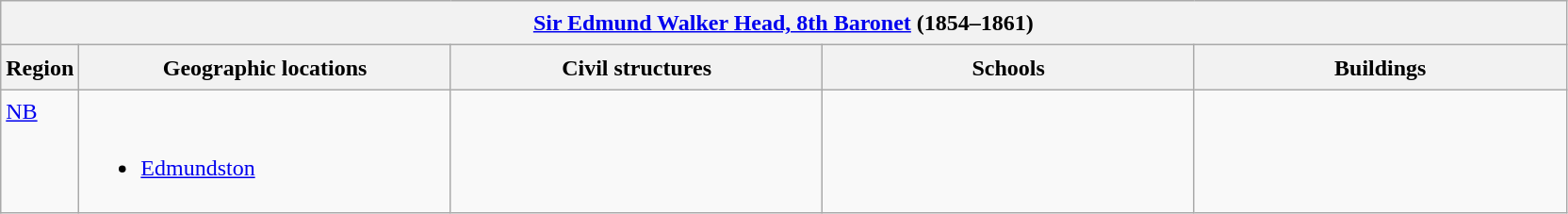<table class="wikitable sortable" style="font-size:1.00em; line-height:1.5em;">
<tr>
<th colspan="5"> <a href='#'>Sir Edmund Walker Head, 8th Baronet</a> (1854–1861)</th>
</tr>
<tr>
<th width="5%">Region</th>
<th width="23.75%">Geographic locations</th>
<th width="23.75%">Civil structures</th>
<th width="23.75%">Schools</th>
<th width="23.75%">Buildings</th>
</tr>
<tr>
<td align=left valign=top> <a href='#'>NB</a></td>
<td align=left valign=top><br><ul><li><a href='#'>Edmundston</a></li></ul></td>
<td></td>
<td></td>
<td></td>
</tr>
</table>
